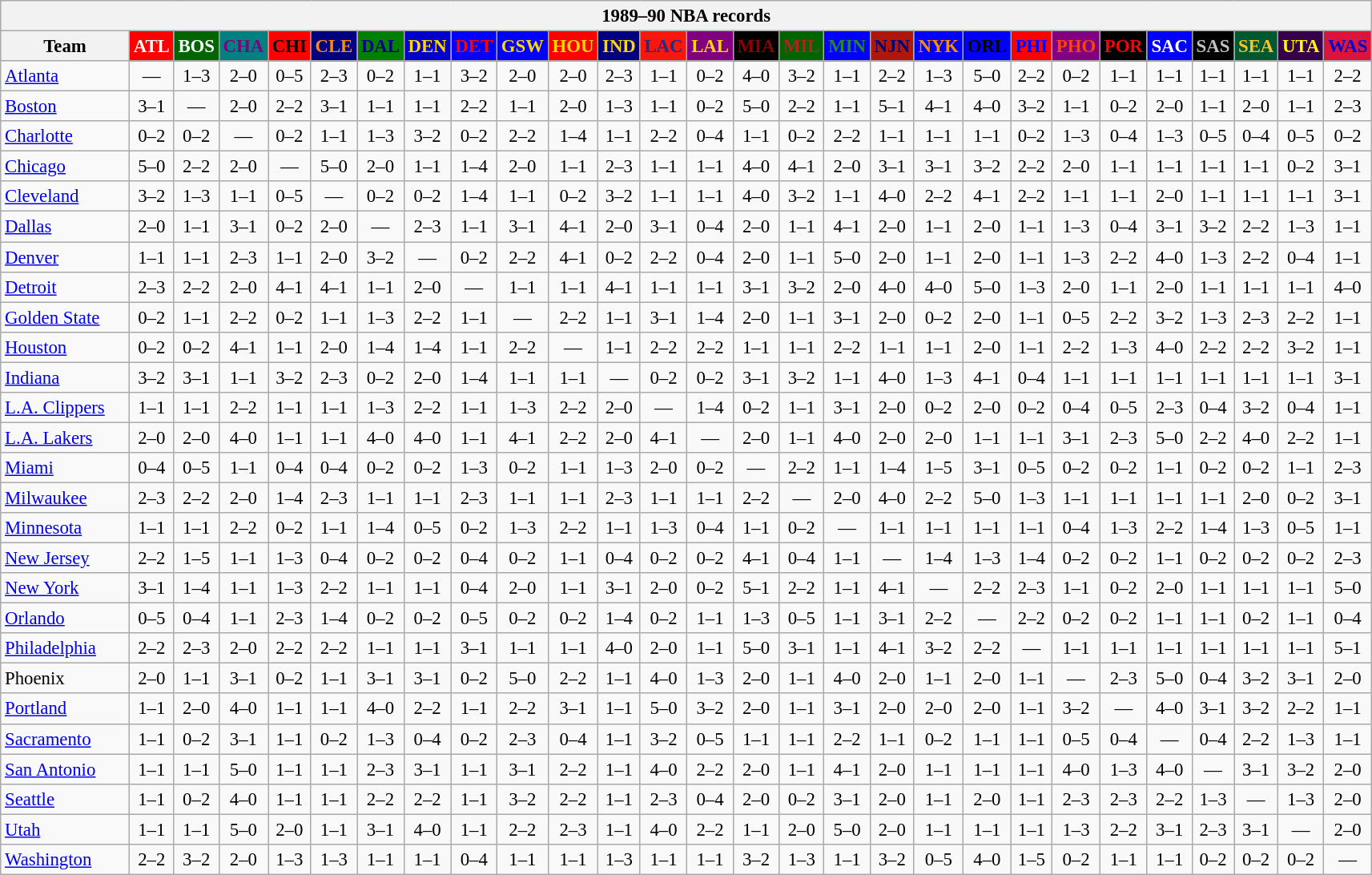<table class="wikitable" style="font-size:95%; text-align:center;">
<tr>
<th colspan=28>1989–90 NBA records</th>
</tr>
<tr>
<th width=100>Team</th>
<th style="background:#FF0000;color:#FFFFFF;width=35">ATL</th>
<th style="background:#006400;color:#FFFFFF;width=35">BOS</th>
<th style="background:#008080;color:#800080;width=35">CHA</th>
<th style="background:#FF0000;color:#000000;width=35">CHI</th>
<th style="background:#000080;color:#FF8C00;width=35">CLE</th>
<th style="background:#008000;color:#00008B;width=35">DAL</th>
<th style="background:#0000CD;color:#FFD700;width=35">DEN</th>
<th style="background:#0000FF;color:#FF0000;width=35">DET</th>
<th style="background:#0000FF;color:#FFD700;width=35">GSW</th>
<th style="background:#FF0000;color:#FFD700;width=35">HOU</th>
<th style="background:#000080;color:#FFD700;width=35">IND</th>
<th style="background:#F9160D;color:#1A2E8B;width=35">LAC</th>
<th style="background:#800080;color:#FFD700;width=35">LAL</th>
<th style="background:#000000;color:#8B0000;width=35">MIA</th>
<th style="background:#006400;color:#B22222;width=35">MIL</th>
<th style="background:#0000FF;color:#228B22;width=35">MIN</th>
<th style="background:#B0170C;color:#00056D;width=35">NJN</th>
<th style="background:#0000FF;color:#FF8C00;width=35">NYK</th>
<th style="background:#0000FF;color:#000000;width=35">ORL</th>
<th style="background:#FF0000;color:#0000FF;width=35">PHI</th>
<th style="background:#800080;color:#FF4500;width=35">PHO</th>
<th style="background:#000000;color:#FF0000;width=35">POR</th>
<th style="background:#0000FF;color:#FFFFFF;width=35">SAC</th>
<th style="background:#000000;color:#C0C0C0;width=35">SAS</th>
<th style="background:#005831;color:#FFC322;width=35">SEA</th>
<th style="background:#36004A;color:#FFFF00;width=35">UTA</th>
<th style="background:#DC143C;color:#0000CD;width=35">WAS</th>
</tr>
<tr>
<td style="text-align:left;"><a href='#'>Atlanta</a></td>
<td>—</td>
<td>1–3</td>
<td>2–0</td>
<td>0–5</td>
<td>2–3</td>
<td>0–2</td>
<td>1–1</td>
<td>3–2</td>
<td>2–0</td>
<td>2–0</td>
<td>2–3</td>
<td>1–1</td>
<td>0–2</td>
<td>4–0</td>
<td>3–2</td>
<td>1–1</td>
<td>2–2</td>
<td>1–3</td>
<td>5–0</td>
<td>2–2</td>
<td>0–2</td>
<td>1–1</td>
<td>1–1</td>
<td>1–1</td>
<td>1–1</td>
<td>1–1</td>
<td>2–2</td>
</tr>
<tr>
<td style="text-align:left;"><a href='#'>Boston</a></td>
<td>3–1</td>
<td>—</td>
<td>2–0</td>
<td>2–2</td>
<td>3–1</td>
<td>1–1</td>
<td>1–1</td>
<td>2–2</td>
<td>1–1</td>
<td>2–0</td>
<td>1–3</td>
<td>1–1</td>
<td>0–2</td>
<td>5–0</td>
<td>2–2</td>
<td>1–1</td>
<td>5–1</td>
<td>4–1</td>
<td>4–0</td>
<td>3–2</td>
<td>1–1</td>
<td>0–2</td>
<td>2–0</td>
<td>1–1</td>
<td>2–0</td>
<td>1–1</td>
<td>2–3</td>
</tr>
<tr>
<td style="text-align:left;"><a href='#'>Charlotte</a></td>
<td>0–2</td>
<td>0–2</td>
<td>—</td>
<td>0–2</td>
<td>1–1</td>
<td>1–3</td>
<td>3–2</td>
<td>0–2</td>
<td>2–2</td>
<td>1–4</td>
<td>1–1</td>
<td>2–2</td>
<td>0–4</td>
<td>1–1</td>
<td>0–2</td>
<td>2–2</td>
<td>1–1</td>
<td>1–1</td>
<td>1–1</td>
<td>0–2</td>
<td>1–3</td>
<td>0–4</td>
<td>1–3</td>
<td>0–5</td>
<td>0–4</td>
<td>0–5</td>
<td>0–2</td>
</tr>
<tr>
<td style="text-align:left;"><a href='#'>Chicago</a></td>
<td>5–0</td>
<td>2–2</td>
<td>2–0</td>
<td>—</td>
<td>5–0</td>
<td>2–0</td>
<td>1–1</td>
<td>1–4</td>
<td>2–0</td>
<td>1–1</td>
<td>2–3</td>
<td>1–1</td>
<td>1–1</td>
<td>4–0</td>
<td>4–1</td>
<td>2–0</td>
<td>3–1</td>
<td>3–1</td>
<td>3–2</td>
<td>2–2</td>
<td>2–0</td>
<td>1–1</td>
<td>1–1</td>
<td>1–1</td>
<td>1–1</td>
<td>0–2</td>
<td>3–1</td>
</tr>
<tr>
<td style="text-align:left;"><a href='#'>Cleveland</a></td>
<td>3–2</td>
<td>1–3</td>
<td>1–1</td>
<td>0–5</td>
<td>—</td>
<td>0–2</td>
<td>0–2</td>
<td>1–4</td>
<td>1–1</td>
<td>0–2</td>
<td>3–2</td>
<td>1–1</td>
<td>1–1</td>
<td>4–0</td>
<td>3–2</td>
<td>1–1</td>
<td>4–0</td>
<td>2–2</td>
<td>4–1</td>
<td>2–2</td>
<td>1–1</td>
<td>1–1</td>
<td>2–0</td>
<td>1–1</td>
<td>1–1</td>
<td>1–1</td>
<td>3–1</td>
</tr>
<tr>
<td style="text-align:left;"><a href='#'>Dallas</a></td>
<td>2–0</td>
<td>1–1</td>
<td>3–1</td>
<td>0–2</td>
<td>2–0</td>
<td>—</td>
<td>2–3</td>
<td>1–1</td>
<td>3–1</td>
<td>4–1</td>
<td>2–0</td>
<td>3–1</td>
<td>0–4</td>
<td>2–0</td>
<td>1–1</td>
<td>4–1</td>
<td>2–0</td>
<td>1–1</td>
<td>2–0</td>
<td>1–1</td>
<td>1–3</td>
<td>0–4</td>
<td>3–1</td>
<td>3–2</td>
<td>2–2</td>
<td>1–3</td>
<td>1–1</td>
</tr>
<tr>
<td style="text-align:left;"><a href='#'>Denver</a></td>
<td>1–1</td>
<td>1–1</td>
<td>2–3</td>
<td>1–1</td>
<td>2–0</td>
<td>3–2</td>
<td>—</td>
<td>0–2</td>
<td>2–2</td>
<td>4–1</td>
<td>0–2</td>
<td>2–2</td>
<td>0–4</td>
<td>2–0</td>
<td>1–1</td>
<td>5–0</td>
<td>2–0</td>
<td>1–1</td>
<td>2–0</td>
<td>1–1</td>
<td>1–3</td>
<td>2–2</td>
<td>4–0</td>
<td>1–3</td>
<td>2–2</td>
<td>0–4</td>
<td>1–1</td>
</tr>
<tr>
<td style="text-align:left;"><a href='#'>Detroit</a></td>
<td>2–3</td>
<td>2–2</td>
<td>2–0</td>
<td>4–1</td>
<td>4–1</td>
<td>1–1</td>
<td>2–0</td>
<td>—</td>
<td>1–1</td>
<td>1–1</td>
<td>4–1</td>
<td>1–1</td>
<td>1–1</td>
<td>3–1</td>
<td>3–2</td>
<td>2–0</td>
<td>4–0</td>
<td>4–0</td>
<td>5–0</td>
<td>1–3</td>
<td>2–0</td>
<td>1–1</td>
<td>2–0</td>
<td>1–1</td>
<td>1–1</td>
<td>1–1</td>
<td>4–0</td>
</tr>
<tr>
<td style="text-align:left;"><a href='#'>Golden State</a></td>
<td>0–2</td>
<td>1–1</td>
<td>2–2</td>
<td>0–2</td>
<td>1–1</td>
<td>1–3</td>
<td>2–2</td>
<td>1–1</td>
<td>—</td>
<td>2–2</td>
<td>1–1</td>
<td>3–1</td>
<td>1–4</td>
<td>2–0</td>
<td>1–1</td>
<td>3–1</td>
<td>2–0</td>
<td>0–2</td>
<td>2–0</td>
<td>1–1</td>
<td>0–5</td>
<td>2–2</td>
<td>3–2</td>
<td>1–3</td>
<td>2–3</td>
<td>2–2</td>
<td>1–1</td>
</tr>
<tr>
<td style="text-align:left;"><a href='#'>Houston</a></td>
<td>0–2</td>
<td>0–2</td>
<td>4–1</td>
<td>1–1</td>
<td>2–0</td>
<td>1–4</td>
<td>1–4</td>
<td>1–1</td>
<td>2–2</td>
<td>—</td>
<td>1–1</td>
<td>2–2</td>
<td>2–2</td>
<td>1–1</td>
<td>1–1</td>
<td>2–2</td>
<td>1–1</td>
<td>1–1</td>
<td>2–0</td>
<td>1–1</td>
<td>2–2</td>
<td>1–3</td>
<td>4–0</td>
<td>2–2</td>
<td>2–2</td>
<td>3–2</td>
<td>1–1</td>
</tr>
<tr>
<td style="text-align:left;"><a href='#'>Indiana</a></td>
<td>3–2</td>
<td>3–1</td>
<td>1–1</td>
<td>3–2</td>
<td>2–3</td>
<td>0–2</td>
<td>2–0</td>
<td>1–4</td>
<td>1–1</td>
<td>1–1</td>
<td>—</td>
<td>0–2</td>
<td>0–2</td>
<td>3–1</td>
<td>3–2</td>
<td>1–1</td>
<td>4–0</td>
<td>1–3</td>
<td>4–1</td>
<td>0–4</td>
<td>1–1</td>
<td>1–1</td>
<td>1–1</td>
<td>1–1</td>
<td>1–1</td>
<td>1–1</td>
<td>3–1</td>
</tr>
<tr>
<td style="text-align:left;"><a href='#'>L.A. Clippers</a></td>
<td>1–1</td>
<td>1–1</td>
<td>2–2</td>
<td>1–1</td>
<td>1–1</td>
<td>1–3</td>
<td>2–2</td>
<td>1–1</td>
<td>1–3</td>
<td>2–2</td>
<td>2–0</td>
<td>—</td>
<td>1–4</td>
<td>0–2</td>
<td>1–1</td>
<td>3–1</td>
<td>2–0</td>
<td>0–2</td>
<td>2–0</td>
<td>0–2</td>
<td>0–4</td>
<td>0–5</td>
<td>2–3</td>
<td>0–4</td>
<td>3–2</td>
<td>0–4</td>
<td>1–1</td>
</tr>
<tr>
<td style="text-align:left;"><a href='#'>L.A. Lakers</a></td>
<td>2–0</td>
<td>2–0</td>
<td>4–0</td>
<td>1–1</td>
<td>1–1</td>
<td>4–0</td>
<td>4–0</td>
<td>1–1</td>
<td>4–1</td>
<td>2–2</td>
<td>2–0</td>
<td>4–1</td>
<td>—</td>
<td>2–0</td>
<td>1–1</td>
<td>4–0</td>
<td>2–0</td>
<td>2–0</td>
<td>1–1</td>
<td>1–1</td>
<td>3–1</td>
<td>2–3</td>
<td>5–0</td>
<td>2–2</td>
<td>4–0</td>
<td>2–2</td>
<td>1–1</td>
</tr>
<tr>
<td style="text-align:left;"><a href='#'>Miami</a></td>
<td>0–4</td>
<td>0–5</td>
<td>1–1</td>
<td>0–4</td>
<td>0–4</td>
<td>0–2</td>
<td>0–2</td>
<td>1–3</td>
<td>0–2</td>
<td>1–1</td>
<td>1–3</td>
<td>2–0</td>
<td>0–2</td>
<td>—</td>
<td>2–2</td>
<td>1–1</td>
<td>1–4</td>
<td>1–5</td>
<td>3–1</td>
<td>0–5</td>
<td>0–2</td>
<td>0–2</td>
<td>1–1</td>
<td>0–2</td>
<td>0–2</td>
<td>1–1</td>
<td>2–3</td>
</tr>
<tr>
<td style="text-align:left;"><a href='#'>Milwaukee</a></td>
<td>2–3</td>
<td>2–2</td>
<td>2–0</td>
<td>1–4</td>
<td>2–3</td>
<td>1–1</td>
<td>1–1</td>
<td>2–3</td>
<td>1–1</td>
<td>1–1</td>
<td>2–3</td>
<td>1–1</td>
<td>1–1</td>
<td>2–2</td>
<td>—</td>
<td>2–0</td>
<td>4–0</td>
<td>2–2</td>
<td>5–0</td>
<td>1–3</td>
<td>1–1</td>
<td>1–1</td>
<td>1–1</td>
<td>1–1</td>
<td>2–0</td>
<td>0–2</td>
<td>3–1</td>
</tr>
<tr>
<td style="text-align:left;"><a href='#'>Minnesota</a></td>
<td>1–1</td>
<td>1–1</td>
<td>2–2</td>
<td>0–2</td>
<td>1–1</td>
<td>1–4</td>
<td>0–5</td>
<td>0–2</td>
<td>1–3</td>
<td>2–2</td>
<td>1–1</td>
<td>1–3</td>
<td>0–4</td>
<td>1–1</td>
<td>0–2</td>
<td>—</td>
<td>1–1</td>
<td>1–1</td>
<td>1–1</td>
<td>1–1</td>
<td>0–4</td>
<td>1–3</td>
<td>2–2</td>
<td>1–4</td>
<td>1–3</td>
<td>0–5</td>
<td>1–1</td>
</tr>
<tr>
<td style="text-align:left;"><a href='#'>New Jersey</a></td>
<td>2–2</td>
<td>1–5</td>
<td>1–1</td>
<td>1–3</td>
<td>0–4</td>
<td>0–2</td>
<td>0–2</td>
<td>0–4</td>
<td>0–2</td>
<td>1–1</td>
<td>0–4</td>
<td>0–2</td>
<td>0–2</td>
<td>4–1</td>
<td>0–4</td>
<td>1–1</td>
<td>—</td>
<td>1–4</td>
<td>1–3</td>
<td>1–4</td>
<td>0–2</td>
<td>0–2</td>
<td>1–1</td>
<td>0–2</td>
<td>0–2</td>
<td>0–2</td>
<td>2–3</td>
</tr>
<tr>
<td style="text-align:left;"><a href='#'>New York</a></td>
<td>3–1</td>
<td>1–4</td>
<td>1–1</td>
<td>1–3</td>
<td>2–2</td>
<td>1–1</td>
<td>1–1</td>
<td>0–4</td>
<td>2–0</td>
<td>1–1</td>
<td>3–1</td>
<td>2–0</td>
<td>0–2</td>
<td>5–1</td>
<td>2–2</td>
<td>1–1</td>
<td>4–1</td>
<td>—</td>
<td>2–2</td>
<td>2–3</td>
<td>1–1</td>
<td>0–2</td>
<td>2–0</td>
<td>1–1</td>
<td>1–1</td>
<td>1–1</td>
<td>5–0</td>
</tr>
<tr>
<td style="text-align:left;"><a href='#'>Orlando</a></td>
<td>0–5</td>
<td>0–4</td>
<td>1–1</td>
<td>2–3</td>
<td>1–4</td>
<td>0–2</td>
<td>0–2</td>
<td>0–5</td>
<td>0–2</td>
<td>0–2</td>
<td>1–4</td>
<td>0–2</td>
<td>1–1</td>
<td>1–3</td>
<td>0–5</td>
<td>1–1</td>
<td>3–1</td>
<td>2–2</td>
<td>—</td>
<td>2–2</td>
<td>0–2</td>
<td>0–2</td>
<td>1–1</td>
<td>1–1</td>
<td>0–2</td>
<td>1–1</td>
<td>0–4</td>
</tr>
<tr>
<td style="text-align:left;"><a href='#'>Philadelphia</a></td>
<td>2–2</td>
<td>2–3</td>
<td>2–0</td>
<td>2–2</td>
<td>2–2</td>
<td>1–1</td>
<td>1–1</td>
<td>3–1</td>
<td>1–1</td>
<td>1–1</td>
<td>4–0</td>
<td>2–0</td>
<td>1–1</td>
<td>5–0</td>
<td>3–1</td>
<td>1–1</td>
<td>4–1</td>
<td>3–2</td>
<td>2–2</td>
<td>—</td>
<td>1–1</td>
<td>1–1</td>
<td>1–1</td>
<td>1–1</td>
<td>1–1</td>
<td>1–1</td>
<td>5–1</td>
</tr>
<tr>
<td style="text-align:left;">Phoenix</td>
<td>2–0</td>
<td>1–1</td>
<td>3–1</td>
<td>0–2</td>
<td>1–1</td>
<td>3–1</td>
<td>3–1</td>
<td>0–2</td>
<td>5–0</td>
<td>2–2</td>
<td>1–1</td>
<td>4–0</td>
<td>1–3</td>
<td>2–0</td>
<td>1–1</td>
<td>4–0</td>
<td>2–0</td>
<td>1–1</td>
<td>2–0</td>
<td>1–1</td>
<td>—</td>
<td>2–3</td>
<td>5–0</td>
<td>0–4</td>
<td>3–2</td>
<td>3–1</td>
<td>2–0</td>
</tr>
<tr>
<td style="text-align:left;"><a href='#'>Portland</a></td>
<td>1–1</td>
<td>2–0</td>
<td>4–0</td>
<td>1–1</td>
<td>1–1</td>
<td>4–0</td>
<td>2–2</td>
<td>1–1</td>
<td>2–2</td>
<td>3–1</td>
<td>1–1</td>
<td>5–0</td>
<td>3–2</td>
<td>2–0</td>
<td>1–1</td>
<td>3–1</td>
<td>2–0</td>
<td>2–0</td>
<td>2–0</td>
<td>1–1</td>
<td>3–2</td>
<td>—</td>
<td>4–0</td>
<td>3–1</td>
<td>3–2</td>
<td>2–2</td>
<td>1–1</td>
</tr>
<tr>
<td style="text-align:left;"><a href='#'>Sacramento</a></td>
<td>1–1</td>
<td>0–2</td>
<td>3–1</td>
<td>1–1</td>
<td>0–2</td>
<td>1–3</td>
<td>0–4</td>
<td>0–2</td>
<td>2–3</td>
<td>0–4</td>
<td>1–1</td>
<td>3–2</td>
<td>0–5</td>
<td>1–1</td>
<td>1–1</td>
<td>2–2</td>
<td>1–1</td>
<td>0–2</td>
<td>1–1</td>
<td>1–1</td>
<td>0–5</td>
<td>0–4</td>
<td>—</td>
<td>0–4</td>
<td>2–2</td>
<td>1–3</td>
<td>1–1</td>
</tr>
<tr>
<td style="text-align:left;"><a href='#'>San Antonio</a></td>
<td>1–1</td>
<td>1–1</td>
<td>5–0</td>
<td>1–1</td>
<td>1–1</td>
<td>2–3</td>
<td>3–1</td>
<td>1–1</td>
<td>3–1</td>
<td>2–2</td>
<td>1–1</td>
<td>4–0</td>
<td>2–2</td>
<td>2–0</td>
<td>1–1</td>
<td>4–1</td>
<td>2–0</td>
<td>1–1</td>
<td>1–1</td>
<td>1–1</td>
<td>4–0</td>
<td>1–3</td>
<td>4–0</td>
<td>—</td>
<td>3–1</td>
<td>3–2</td>
<td>2–0</td>
</tr>
<tr>
<td style="text-align:left;"><a href='#'>Seattle</a></td>
<td>1–1</td>
<td>0–2</td>
<td>4–0</td>
<td>1–1</td>
<td>1–1</td>
<td>2–2</td>
<td>2–2</td>
<td>1–1</td>
<td>3–2</td>
<td>2–2</td>
<td>1–1</td>
<td>2–3</td>
<td>0–4</td>
<td>2–0</td>
<td>0–2</td>
<td>3–1</td>
<td>2–0</td>
<td>1–1</td>
<td>2–0</td>
<td>1–1</td>
<td>2–3</td>
<td>2–3</td>
<td>2–2</td>
<td>1–3</td>
<td>—</td>
<td>1–3</td>
<td>2–0</td>
</tr>
<tr>
<td style="text-align:left;"><a href='#'>Utah</a></td>
<td>1–1</td>
<td>1–1</td>
<td>5–0</td>
<td>2–0</td>
<td>1–1</td>
<td>3–1</td>
<td>4–0</td>
<td>1–1</td>
<td>2–2</td>
<td>2–3</td>
<td>1–1</td>
<td>4–0</td>
<td>2–2</td>
<td>1–1</td>
<td>2–0</td>
<td>5–0</td>
<td>2–0</td>
<td>1–1</td>
<td>1–1</td>
<td>1–1</td>
<td>1–3</td>
<td>2–2</td>
<td>3–1</td>
<td>2–3</td>
<td>3–1</td>
<td>—</td>
<td>2–0</td>
</tr>
<tr>
<td style="text-align:left;"><a href='#'>Washington</a></td>
<td>2–2</td>
<td>3–2</td>
<td>2–0</td>
<td>1–3</td>
<td>1–3</td>
<td>1–1</td>
<td>1–1</td>
<td>0–4</td>
<td>1–1</td>
<td>1–1</td>
<td>1–3</td>
<td>1–1</td>
<td>1–1</td>
<td>3–2</td>
<td>1–3</td>
<td>1–1</td>
<td>3–2</td>
<td>0–5</td>
<td>4–0</td>
<td>1–5</td>
<td>0–2</td>
<td>1–1</td>
<td>1–1</td>
<td>0–2</td>
<td>0–2</td>
<td>0–2</td>
<td>—</td>
</tr>
</table>
